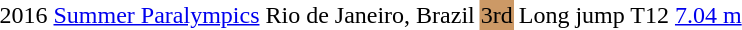<table>
<tr>
<td>2016</td>
<td><a href='#'>Summer Paralympics</a></td>
<td>Rio de Janeiro, Brazil</td>
<td bgcolor="cc9966">3rd</td>
<td>Long jump T12</td>
<td><a href='#'>7.04 m</a></td>
</tr>
</table>
